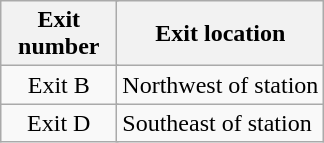<table class="wikitable">
<tr>
<th colspan="2" style="width:70px">Exit number</th>
<th>Exit location</th>
</tr>
<tr>
<td colspan="2" align="center">Exit B</td>
<td>Northwest of station</td>
</tr>
<tr>
<td colspan="2" align="center">Exit D</td>
<td>Southeast of station</td>
</tr>
</table>
